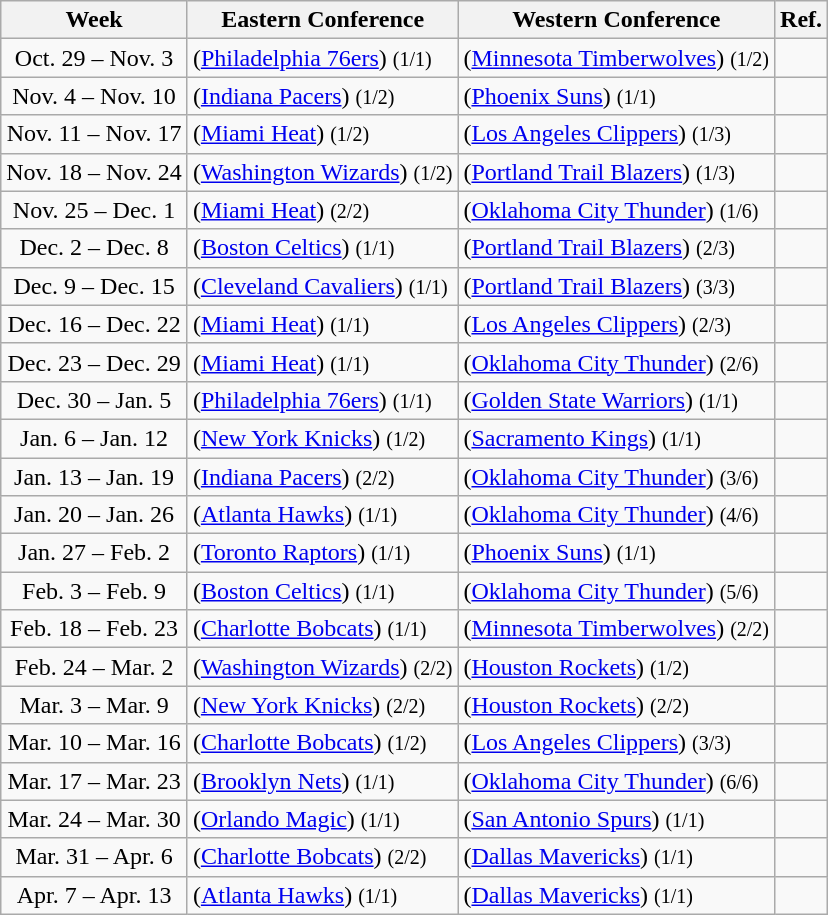<table class="wikitable sortable" style="text-align:left">
<tr>
<th>Week</th>
<th>Eastern Conference</th>
<th>Western Conference</th>
<th class=unsortable>Ref.</th>
</tr>
<tr>
<td align=center>Oct. 29 – Nov. 3</td>
<td> (<a href='#'>Philadelphia 76ers</a>) <small>(1/1)</small></td>
<td> (<a href='#'>Minnesota Timberwolves</a>) <small>(1/2)</small></td>
<td align=center></td>
</tr>
<tr>
<td align=center>Nov. 4 – Nov. 10</td>
<td> (<a href='#'>Indiana Pacers</a>) <small>(1/2)</small></td>
<td> (<a href='#'>Phoenix Suns</a>) <small>(1/1)</small></td>
<td align=center></td>
</tr>
<tr>
<td align=center>Nov. 11 – Nov. 17</td>
<td> (<a href='#'>Miami Heat</a>) <small>(1/2)</small></td>
<td> (<a href='#'>Los Angeles Clippers</a>) <small>(1/3)</small></td>
<td align=center></td>
</tr>
<tr>
<td align=center>Nov. 18 – Nov. 24</td>
<td> (<a href='#'>Washington Wizards</a>) <small>(1/2)</small></td>
<td> (<a href='#'>Portland Trail Blazers</a>) <small>(1/3)</small></td>
<td align=center></td>
</tr>
<tr>
<td align=center>Nov. 25 – Dec. 1</td>
<td> (<a href='#'>Miami Heat</a>) <small>(2/2)</small></td>
<td> (<a href='#'>Oklahoma City Thunder</a>) <small>(1/6)</small></td>
<td align=center></td>
</tr>
<tr>
<td align=center>Dec. 2 – Dec. 8</td>
<td> (<a href='#'>Boston Celtics</a>) <small>(1/1)</small></td>
<td> (<a href='#'>Portland Trail Blazers</a>) <small>(2/3)</small></td>
<td align=center></td>
</tr>
<tr>
<td align=center>Dec. 9 – Dec. 15</td>
<td> (<a href='#'>Cleveland Cavaliers</a>) <small>(1/1)</small></td>
<td> (<a href='#'>Portland Trail Blazers</a>) <small>(3/3)</small></td>
<td align=center></td>
</tr>
<tr>
<td align=center>Dec. 16 – Dec. 22</td>
<td> (<a href='#'>Miami Heat</a>) <small>(1/1)</small></td>
<td> (<a href='#'>Los Angeles Clippers</a>) <small>(2/3)</small></td>
<td align=center></td>
</tr>
<tr>
<td align=center>Dec. 23 – Dec. 29</td>
<td> (<a href='#'>Miami Heat</a>) <small>(1/1)</small></td>
<td> (<a href='#'>Oklahoma City Thunder</a>) <small>(2/6)</small></td>
<td align=center></td>
</tr>
<tr>
<td align=center>Dec. 30 – Jan. 5</td>
<td> (<a href='#'>Philadelphia 76ers</a>) <small>(1/1)</small></td>
<td> (<a href='#'>Golden State Warriors</a>) <small>(1/1)</small></td>
<td align=center></td>
</tr>
<tr>
<td align=center>Jan. 6 – Jan. 12</td>
<td> (<a href='#'>New York Knicks</a>) <small>(1/2)</small></td>
<td> (<a href='#'>Sacramento Kings</a>) <small>(1/1)</small></td>
<td align=center></td>
</tr>
<tr>
<td align=center>Jan. 13 – Jan. 19</td>
<td> (<a href='#'>Indiana Pacers</a>) <small>(2/2)</small></td>
<td> (<a href='#'>Oklahoma City Thunder</a>) <small>(3/6)</small></td>
<td align=center></td>
</tr>
<tr>
<td align=center>Jan. 20 – Jan. 26</td>
<td> (<a href='#'>Atlanta Hawks</a>) <small>(1/1)</small></td>
<td> (<a href='#'>Oklahoma City Thunder</a>) <small>(4/6)</small></td>
<td align=center></td>
</tr>
<tr>
<td align=center>Jan. 27 – Feb. 2</td>
<td> (<a href='#'>Toronto Raptors</a>) <small>(1/1)</small></td>
<td> (<a href='#'>Phoenix Suns</a>) <small>(1/1)</small></td>
<td align=center></td>
</tr>
<tr>
<td align=center>Feb. 3 – Feb. 9</td>
<td> (<a href='#'>Boston Celtics</a>) <small>(1/1)</small></td>
<td> (<a href='#'>Oklahoma City Thunder</a>) <small>(5/6)</small></td>
<td align=center></td>
</tr>
<tr>
<td align=center>Feb. 18 – Feb. 23</td>
<td> (<a href='#'>Charlotte Bobcats</a>) <small>(1/1)</small></td>
<td> (<a href='#'>Minnesota Timberwolves</a>) <small>(2/2)</small></td>
<td align=center></td>
</tr>
<tr>
<td align=center>Feb. 24 – Mar. 2</td>
<td> (<a href='#'>Washington Wizards</a>) <small>(2/2)</small></td>
<td> (<a href='#'>Houston Rockets</a>) <small>(1/2)</small></td>
<td align=center></td>
</tr>
<tr>
<td align=center>Mar. 3 – Mar. 9</td>
<td> (<a href='#'>New York Knicks</a>) <small>(2/2)</small></td>
<td> (<a href='#'>Houston Rockets</a>) <small>(2/2)</small></td>
<td align=center></td>
</tr>
<tr>
<td align=center>Mar. 10 – Mar. 16</td>
<td> (<a href='#'>Charlotte Bobcats</a>) <small>(1/2)</small></td>
<td> (<a href='#'>Los Angeles Clippers</a>) <small>(3/3)</small></td>
<td align=center></td>
</tr>
<tr>
<td align=center>Mar. 17 – Mar. 23</td>
<td> (<a href='#'>Brooklyn Nets</a>) <small>(1/1)</small></td>
<td> (<a href='#'>Oklahoma City Thunder</a>) <small>(6/6)</small></td>
<td align=center></td>
</tr>
<tr>
<td align=center>Mar. 24 – Mar. 30</td>
<td> (<a href='#'>Orlando Magic</a>) <small>(1/1)</small></td>
<td> (<a href='#'>San Antonio Spurs</a>) <small>(1/1)</small></td>
<td align=center></td>
</tr>
<tr>
<td align=center>Mar. 31 – Apr. 6</td>
<td> (<a href='#'>Charlotte Bobcats</a>) <small>(2/2)</small></td>
<td> (<a href='#'>Dallas Mavericks</a>) <small>(1/1)</small></td>
<td align=center></td>
</tr>
<tr>
<td align=center>Apr. 7 – Apr. 13</td>
<td> (<a href='#'>Atlanta Hawks</a>) <small>(1/1)</small></td>
<td> (<a href='#'>Dallas Mavericks</a>) <small>(1/1)</small></td>
<td align=center></td>
</tr>
</table>
